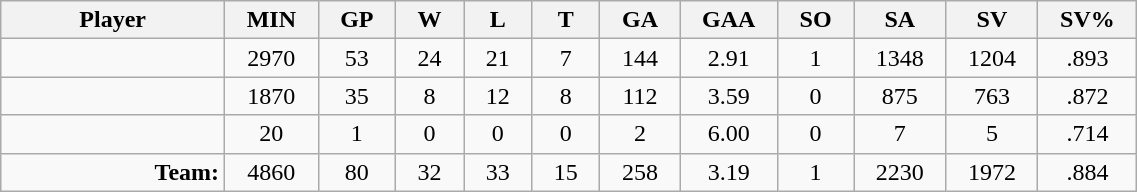<table class="wikitable sortable" width="60%">
<tr>
<th bgcolor="#DDDDFF" width="10%">Player</th>
<th width="3%" bgcolor="#DDDDFF" title="Minutes played">MIN</th>
<th width="3%" bgcolor="#DDDDFF" title="Games played in">GP</th>
<th width="3%" bgcolor="#DDDDFF" title="Games played in">W</th>
<th width="3%" bgcolor="#DDDDFF"title="Games played in">L</th>
<th width="3%" bgcolor="#DDDDFF" title="Ties">T</th>
<th width="3%" bgcolor="#DDDDFF" title="Goals against">GA</th>
<th width="3%" bgcolor="#DDDDFF" title="Goals against average">GAA</th>
<th width="3%" bgcolor="#DDDDFF"title="Shut-outs">SO</th>
<th width="3%" bgcolor="#DDDDFF" title="Shots against">SA</th>
<th width="3%" bgcolor="#DDDDFF" title="Shots saved">SV</th>
<th width="3%" bgcolor="#DDDDFF" title="Save percentage">SV%</th>
</tr>
<tr align="center">
<td align="right"></td>
<td>2970</td>
<td>53</td>
<td>24</td>
<td>21</td>
<td>7</td>
<td>144</td>
<td>2.91</td>
<td>1</td>
<td>1348</td>
<td>1204</td>
<td>.893</td>
</tr>
<tr align="center">
<td align="right"></td>
<td>1870</td>
<td>35</td>
<td>8</td>
<td>12</td>
<td>8</td>
<td>112</td>
<td>3.59</td>
<td>0</td>
<td>875</td>
<td>763</td>
<td>.872</td>
</tr>
<tr align="center">
<td align="right"></td>
<td>20</td>
<td>1</td>
<td>0</td>
<td>0</td>
<td>0</td>
<td>2</td>
<td>6.00</td>
<td>0</td>
<td>7</td>
<td>5</td>
<td>.714</td>
</tr>
<tr align="center">
<td align="right"><strong>Team:</strong></td>
<td>4860</td>
<td>80</td>
<td>32</td>
<td>33</td>
<td>15</td>
<td>258</td>
<td>3.19</td>
<td>1</td>
<td>2230</td>
<td>1972</td>
<td>.884</td>
</tr>
</table>
